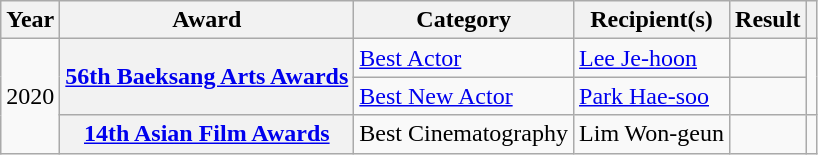<table class="wikitable plainrowheaders sortable">
<tr>
<th scope="col">Year</th>
<th scope="col">Award</th>
<th scope="col">Category</th>
<th scope="col">Recipient(s)</th>
<th scope="col">Result</th>
<th scope="col" class="unsortable"></th>
</tr>
<tr>
<td rowspan="3">2020</td>
<th scope="row" rowspan="2"><a href='#'>56th Baeksang Arts Awards</a></th>
<td><a href='#'>Best Actor</a></td>
<td><a href='#'>Lee Je-hoon</a></td>
<td></td>
<td style="text-align:center;" rowspan="2"></td>
</tr>
<tr>
<td><a href='#'>Best New Actor</a></td>
<td><a href='#'>Park Hae-soo</a></td>
<td></td>
</tr>
<tr>
<th scope="row"><a href='#'>14th Asian Film Awards</a></th>
<td>Best Cinematography</td>
<td>Lim Won-geun</td>
<td></td>
<td style="text-align:center;"></td>
</tr>
</table>
